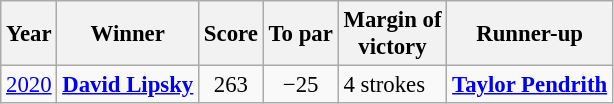<table class=wikitable style=font-size:95%>
<tr>
<th>Year</th>
<th>Winner</th>
<th>Score</th>
<th>To par</th>
<th>Margin of<br>victory</th>
<th>Runner-up</th>
</tr>
<tr>
<td><a href='#'>2020</a></td>
<td> <strong><a href='#'>David Lipsky</a></strong></td>
<td align=center>263</td>
<td align=center>−25</td>
<td>4 strokes</td>
<td> <strong><a href='#'>Taylor Pendrith</a></strong></td>
</tr>
</table>
